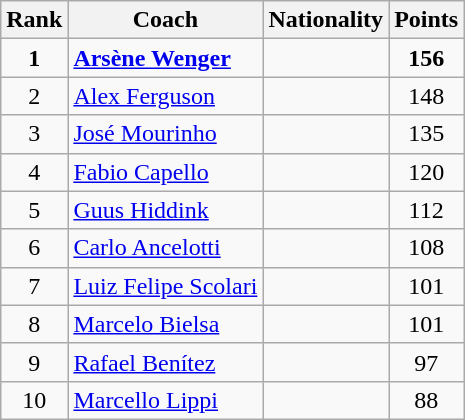<table class="wikitable">
<tr>
<th>Rank</th>
<th>Coach</th>
<th>Nationality</th>
<th>Points</th>
</tr>
<tr>
<td align="center"><strong>1</strong></td>
<td><strong><a href='#'>Arsène Wenger</a></strong></td>
<td><strong></strong></td>
<td align="center"><strong>156</strong></td>
</tr>
<tr>
<td align="center">2</td>
<td><a href='#'>Alex Ferguson</a></td>
<td></td>
<td align="center">148</td>
</tr>
<tr>
<td align="center">3</td>
<td><a href='#'>José Mourinho</a></td>
<td></td>
<td align="center">135</td>
</tr>
<tr>
<td align="center">4</td>
<td><a href='#'>Fabio Capello</a></td>
<td></td>
<td align="center">120</td>
</tr>
<tr>
<td align="center">5</td>
<td><a href='#'>Guus Hiddink</a></td>
<td></td>
<td align="center">112</td>
</tr>
<tr>
<td align="center">6</td>
<td><a href='#'>Carlo Ancelotti</a></td>
<td></td>
<td align="center">108</td>
</tr>
<tr>
<td align="center">7</td>
<td><a href='#'>Luiz Felipe Scolari</a></td>
<td></td>
<td align="center">101</td>
</tr>
<tr>
<td align="center">8</td>
<td><a href='#'>Marcelo Bielsa</a></td>
<td></td>
<td align="center">101</td>
</tr>
<tr>
<td align="center">9</td>
<td><a href='#'>Rafael Benítez</a></td>
<td></td>
<td align="center">97</td>
</tr>
<tr>
<td align="center">10</td>
<td><a href='#'>Marcello Lippi</a></td>
<td></td>
<td align="center">88</td>
</tr>
</table>
